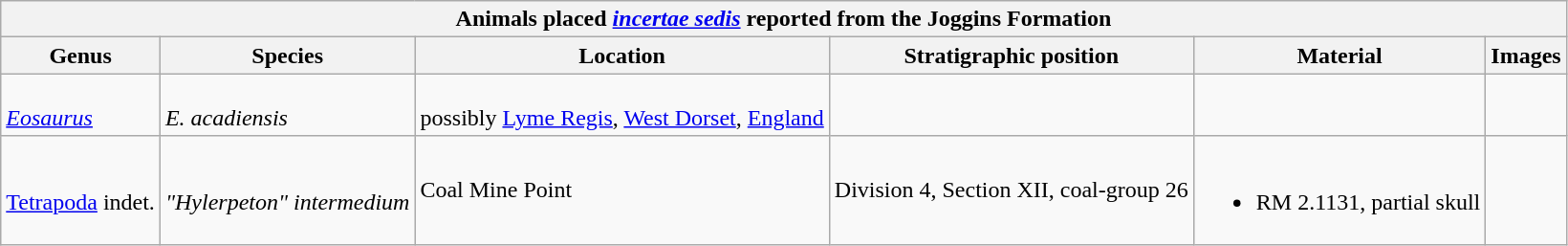<table class="wikitable sortable mw-collapsible">
<tr>
<th colspan="7" style="text-align:center;"><strong>Animals placed <em><a href='#'>incertae sedis</a></em> reported from the Joggins Formation</strong></th>
</tr>
<tr>
<th>Genus</th>
<th>Species</th>
<th>Location</th>
<th>Stratigraphic position</th>
<th>Material</th>
<th>Images</th>
</tr>
<tr>
<td><br><em><a href='#'>Eosaurus</a></em></td>
<td><br><em>E. acadiensis</em></td>
<td><br>possibly <a href='#'>Lyme Regis</a>, <a href='#'>West Dorset</a>, <a href='#'>England</a></td>
<td></td>
<td></td>
<td></td>
</tr>
<tr>
<td><br><a href='#'>Tetrapoda</a> indet.</td>
<td><br><em>"Hylerpeton" intermedium</em></td>
<td>Coal Mine Point</td>
<td>Division 4, Section XII, coal-group 26</td>
<td><br><ul><li>RM 2.1131, partial skull</li></ul></td>
<td></td>
</tr>
</table>
